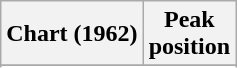<table class="wikitable">
<tr>
<th align="left">Chart (1962)</th>
<th align="center">Peak<br>position</th>
</tr>
<tr>
</tr>
<tr>
</tr>
</table>
